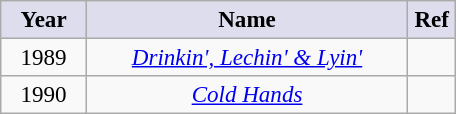<table class="wikitable" style="font-size:96%; text-align:center; margin: 6px;">
<tr>
<th style="background:#dde; width:50px;">Year</th>
<th style="background:#dde; width:207px;">Name</th>
<th style="background:#dde; width:25px;">Ref</th>
</tr>
<tr>
<td>1989</td>
<td><em><a href='#'>Drinkin', Lechin' & Lyin'</a></em></td>
<td></td>
</tr>
<tr>
<td>1990</td>
<td><em><a href='#'>Cold Hands</a></em></td>
<td></td>
</tr>
</table>
